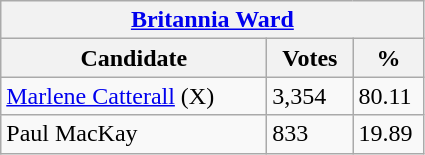<table class="wikitable">
<tr>
<th colspan="3"><a href='#'>Britannia Ward</a></th>
</tr>
<tr>
<th style="width: 170px">Candidate</th>
<th style="width: 50px">Votes</th>
<th style="width: 40px">%</th>
</tr>
<tr>
<td><a href='#'>Marlene Catterall</a> (X)</td>
<td>3,354</td>
<td>80.11</td>
</tr>
<tr>
<td>Paul MacKay</td>
<td>833</td>
<td>19.89</td>
</tr>
</table>
